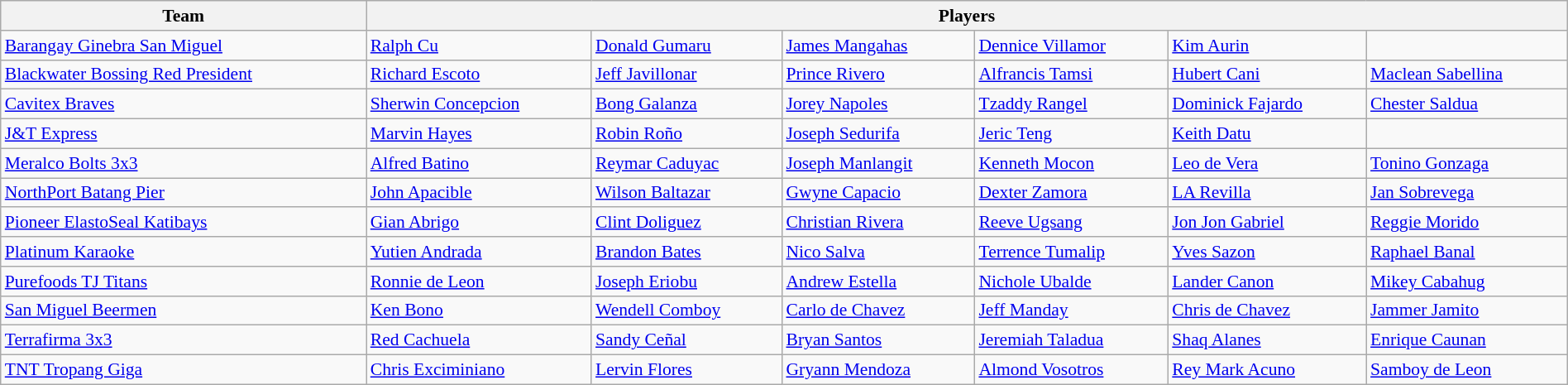<table class="wikitable" style="font-size:90%; width:100%">
<tr>
<th>Team</th>
<th colspan="6">Players</th>
</tr>
<tr>
<td><a href='#'>Barangay Ginebra San Miguel</a></td>
<td><a href='#'>Ralph Cu</a></td>
<td><a href='#'>Donald Gumaru</a></td>
<td><a href='#'>James Mangahas</a></td>
<td><a href='#'>Dennice Villamor</a></td>
<td><a href='#'>Kim Aurin</a></td>
<td></td>
</tr>
<tr>
<td><a href='#'>Blackwater Bossing Red President</a></td>
<td><a href='#'>Richard Escoto</a></td>
<td><a href='#'>Jeff Javillonar</a></td>
<td><a href='#'>Prince Rivero</a></td>
<td><a href='#'>Alfrancis Tamsi</a></td>
<td><a href='#'>Hubert Cani</a></td>
<td><a href='#'>Maclean Sabellina</a></td>
</tr>
<tr>
<td><a href='#'>Cavitex Braves</a></td>
<td><a href='#'>Sherwin Concepcion</a></td>
<td><a href='#'>Bong Galanza</a></td>
<td><a href='#'>Jorey Napoles</a></td>
<td><a href='#'>Tzaddy Rangel</a></td>
<td><a href='#'>Dominick Fajardo</a></td>
<td><a href='#'>Chester Saldua</a></td>
</tr>
<tr>
<td><a href='#'>J&T Express</a></td>
<td><a href='#'>Marvin Hayes</a></td>
<td><a href='#'>Robin Roño</a></td>
<td><a href='#'>Joseph Sedurifa</a></td>
<td><a href='#'>Jeric Teng</a></td>
<td><a href='#'>Keith Datu</a></td>
<td></td>
</tr>
<tr>
<td><a href='#'>Meralco Bolts 3x3</a></td>
<td><a href='#'>Alfred Batino</a></td>
<td><a href='#'>Reymar Caduyac</a></td>
<td><a href='#'>Joseph Manlangit</a></td>
<td><a href='#'>Kenneth Mocon</a></td>
<td><a href='#'>Leo de Vera</a></td>
<td><a href='#'>Tonino Gonzaga</a></td>
</tr>
<tr>
<td><a href='#'>NorthPort Batang Pier</a></td>
<td><a href='#'>John Apacible</a></td>
<td><a href='#'>Wilson Baltazar</a></td>
<td><a href='#'>Gwyne Capacio</a></td>
<td><a href='#'>Dexter Zamora</a></td>
<td><a href='#'>LA Revilla</a></td>
<td><a href='#'>Jan Sobrevega</a></td>
</tr>
<tr>
<td><a href='#'>Pioneer ElastoSeal Katibays</a></td>
<td><a href='#'>Gian Abrigo</a></td>
<td><a href='#'>Clint Doliguez</a></td>
<td><a href='#'>Christian Rivera</a></td>
<td><a href='#'>Reeve Ugsang</a></td>
<td><a href='#'>Jon Jon Gabriel</a></td>
<td><a href='#'>Reggie Morido</a></td>
</tr>
<tr>
<td><a href='#'>Platinum Karaoke</a></td>
<td><a href='#'>Yutien Andrada</a></td>
<td><a href='#'>Brandon Bates</a></td>
<td><a href='#'>Nico Salva</a></td>
<td><a href='#'>Terrence Tumalip</a></td>
<td><a href='#'>Yves Sazon</a></td>
<td><a href='#'>Raphael Banal</a></td>
</tr>
<tr>
<td><a href='#'>Purefoods TJ Titans</a></td>
<td><a href='#'>Ronnie de Leon</a></td>
<td><a href='#'>Joseph Eriobu</a></td>
<td><a href='#'>Andrew Estella</a></td>
<td><a href='#'>Nichole Ubalde</a></td>
<td><a href='#'>Lander Canon</a></td>
<td><a href='#'>Mikey Cabahug</a></td>
</tr>
<tr>
<td><a href='#'>San Miguel Beermen</a></td>
<td><a href='#'>Ken Bono</a></td>
<td><a href='#'>Wendell Comboy</a></td>
<td><a href='#'>Carlo de Chavez</a></td>
<td><a href='#'>Jeff Manday</a></td>
<td><a href='#'>Chris de Chavez</a></td>
<td><a href='#'>Jammer Jamito</a></td>
</tr>
<tr>
<td><a href='#'>Terrafirma 3x3</a></td>
<td><a href='#'>Red Cachuela</a></td>
<td><a href='#'>Sandy Ceñal</a></td>
<td><a href='#'>Bryan Santos</a></td>
<td><a href='#'>Jeremiah Taladua</a></td>
<td><a href='#'>Shaq Alanes</a></td>
<td><a href='#'>Enrique Caunan</a></td>
</tr>
<tr>
<td><a href='#'>TNT Tropang Giga</a></td>
<td><a href='#'>Chris Exciminiano</a></td>
<td><a href='#'>Lervin Flores</a></td>
<td><a href='#'>Gryann Mendoza</a></td>
<td><a href='#'>Almond Vosotros</a></td>
<td><a href='#'>Rey Mark Acuno</a></td>
<td><a href='#'>Samboy de Leon</a></td>
</tr>
</table>
